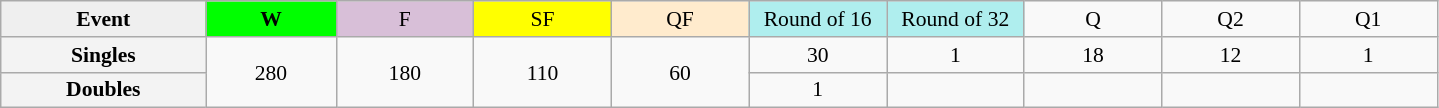<table class=wikitable style=font-size:90%;text-align:center>
<tr>
<td style="width:130px; background:#efefef;"><strong>Event</strong></td>
<td style="width:80px; background:lime;"><strong>W</strong></td>
<td style="width:85px; background:thistle;">F</td>
<td style="width:85px; background:#ff0;">SF</td>
<td style="width:85px; background:#ffebcd;">QF</td>
<td style="width:85px; background:#afeeee;">Round of 16</td>
<td style="width:85px; background:#afeeee;">Round of 32</td>
<td width=85>Q</td>
<td width=85>Q2</td>
<td width=85>Q1</td>
</tr>
<tr>
<th style="background:#f3f3f3;">Singles</th>
<td rowspan=2>280</td>
<td rowspan=2>180</td>
<td rowspan=2>110</td>
<td rowspan=2>60</td>
<td>30</td>
<td>1</td>
<td>18</td>
<td>12</td>
<td>1</td>
</tr>
<tr>
<th style="background:#f3f3f3;">Doubles</th>
<td>1</td>
<td></td>
<td></td>
<td></td>
<td></td>
</tr>
</table>
